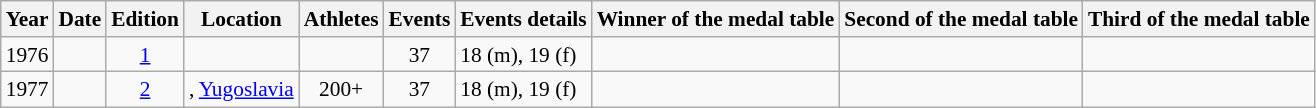<table class="wikitable" style=font-size:89%;>
<tr>
<th>Year</th>
<th>Date</th>
<th>Edition</th>
<th>Location</th>
<th>Athletes</th>
<th>Events</th>
<th>Events details</th>
<th>Winner of the medal table</th>
<th>Second of the medal table</th>
<th>Third of the medal table</th>
</tr>
<tr>
<td>1976</td>
<td></td>
<td align=center><a href='#'>1</a></td>
<td></td>
<td align=center></td>
<td align=center>37</td>
<td>18 (m), 19 (f)</td>
<td></td>
<td></td>
<td></td>
</tr>
<tr>
<td>1977</td>
<td></td>
<td align=center><a href='#'>2</a></td>
<td>, <a href='#'>Yugoslavia</a></td>
<td align=center>200+</td>
<td align=center>37</td>
<td>18 (m), 19 (f)</td>
<td></td>
<td></td>
<td></td>
</tr>
</table>
